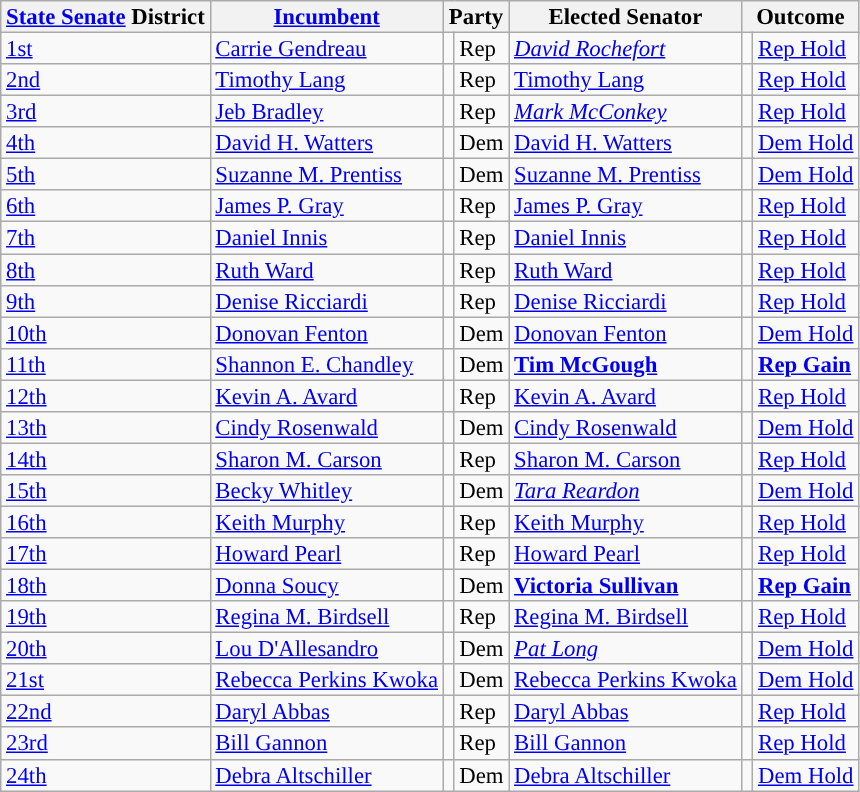<table class="sortable wikitable" style="font-size:95%;line-height:14px;">
<tr>
<th class="sortable"><a href='#'>State Senate</a> District</th>
<th class="unsortable"><a href='#'>Incumbent</a></th>
<th colspan="2">Party</th>
<th class="unsortable">Elected Senator</th>
<th colspan="2">Outcome</th>
</tr>
<tr>
<td><a href='#'>1st</a></td>
<td><a href='#'>Carrie Gendreau</a></td>
<td style="background:"></td>
<td>Rep</td>
<td><em><a href='#'>David Rochefort</a></em></td>
<td style="background:"></td>
<td><a href='#'>Rep Hold</a></td>
</tr>
<tr>
<td><a href='#'>2nd</a></td>
<td><a href='#'>Timothy Lang</a></td>
<td style="background:"></td>
<td>Rep</td>
<td><a href='#'>Timothy Lang</a></td>
<td style="background:"></td>
<td><a href='#'>Rep Hold</a></td>
</tr>
<tr>
<td><a href='#'>3rd</a></td>
<td><a href='#'>Jeb Bradley</a></td>
<td style="background:"></td>
<td>Rep</td>
<td><em><a href='#'>Mark McConkey</a></em></td>
<td style="background:"></td>
<td><a href='#'>Rep Hold</a></td>
</tr>
<tr>
<td><a href='#'>4th</a></td>
<td><a href='#'>David H. Watters</a></td>
<td style="background:"></td>
<td>Dem</td>
<td><a href='#'>David H. Watters</a></td>
<td style="background:"></td>
<td><a href='#'>Dem Hold</a></td>
</tr>
<tr>
<td><a href='#'>5th</a></td>
<td><a href='#'>Suzanne M. Prentiss</a></td>
<td style="background:"></td>
<td>Dem</td>
<td><a href='#'>Suzanne M. Prentiss</a></td>
<td style="background:"></td>
<td><a href='#'>Dem Hold</a></td>
</tr>
<tr>
<td><a href='#'>6th</a></td>
<td><a href='#'>James P. Gray</a></td>
<td style="background:"></td>
<td>Rep</td>
<td><a href='#'>James P. Gray</a></td>
<td style="background:"></td>
<td><a href='#'>Rep Hold</a></td>
</tr>
<tr>
<td><a href='#'>7th</a></td>
<td><a href='#'>Daniel Innis</a></td>
<td style="background:"></td>
<td>Rep</td>
<td><a href='#'>Daniel Innis</a></td>
<td style="background:"></td>
<td><a href='#'>Rep Hold</a></td>
</tr>
<tr>
<td><a href='#'>8th</a></td>
<td><a href='#'>Ruth Ward</a></td>
<td style="background:"></td>
<td>Rep</td>
<td><a href='#'>Ruth Ward</a></td>
<td style="background:"></td>
<td><a href='#'>Rep Hold</a></td>
</tr>
<tr>
<td><a href='#'>9th</a></td>
<td><a href='#'>Denise Ricciardi</a></td>
<td style="background:"></td>
<td>Rep</td>
<td><a href='#'>Denise Ricciardi</a></td>
<td style="background:"></td>
<td><a href='#'>Rep Hold</a></td>
</tr>
<tr>
<td><a href='#'>10th</a></td>
<td><a href='#'>Donovan Fenton</a></td>
<td style="background:"></td>
<td>Dem</td>
<td><a href='#'>Donovan Fenton</a></td>
<td style="background:"></td>
<td><a href='#'>Dem Hold</a></td>
</tr>
<tr>
<td><a href='#'>11th</a></td>
<td><a href='#'>Shannon E. Chandley</a></td>
<td style="background:"></td>
<td>Dem</td>
<td><strong><a href='#'>Tim McGough</a></strong></td>
<td style="background:"></td>
<td><strong><a href='#'>Rep Gain</a></strong></td>
</tr>
<tr>
<td><a href='#'>12th</a></td>
<td><a href='#'>Kevin A. Avard</a></td>
<td style="background:"></td>
<td>Rep</td>
<td><a href='#'>Kevin A. Avard</a></td>
<td style="background:"></td>
<td><a href='#'>Rep Hold</a></td>
</tr>
<tr>
<td><a href='#'>13th</a></td>
<td><a href='#'>Cindy Rosenwald</a></td>
<td style="background:"></td>
<td>Dem</td>
<td><a href='#'>Cindy Rosenwald</a></td>
<td style="background:"></td>
<td><a href='#'>Dem Hold</a></td>
</tr>
<tr>
<td><a href='#'>14th</a></td>
<td><a href='#'>Sharon M. Carson</a></td>
<td style="background:"></td>
<td>Rep</td>
<td><a href='#'>Sharon M. Carson</a></td>
<td style="background:"></td>
<td><a href='#'>Rep Hold</a></td>
</tr>
<tr>
<td><a href='#'>15th</a></td>
<td><a href='#'>Becky Whitley</a></td>
<td style="background:"></td>
<td>Dem</td>
<td><em><a href='#'>Tara Reardon</a></em></td>
<td style="background:"></td>
<td><a href='#'>Dem Hold</a></td>
</tr>
<tr>
<td><a href='#'>16th</a></td>
<td><a href='#'>Keith Murphy</a></td>
<td style="background:"></td>
<td>Rep</td>
<td><a href='#'>Keith Murphy</a></td>
<td style="background:"></td>
<td><a href='#'>Rep Hold</a></td>
</tr>
<tr>
<td><a href='#'>17th</a></td>
<td><a href='#'>Howard Pearl</a></td>
<td style="background:"></td>
<td>Rep</td>
<td><a href='#'>Howard Pearl</a></td>
<td style="background:"></td>
<td><a href='#'>Rep Hold</a></td>
</tr>
<tr>
<td><a href='#'>18th</a></td>
<td><a href='#'>Donna Soucy</a></td>
<td style="background:"></td>
<td>Dem</td>
<td><strong><a href='#'>Victoria Sullivan</a></strong></td>
<td style="background:"></td>
<td><strong><a href='#'>Rep Gain</a></strong></td>
</tr>
<tr>
<td><a href='#'>19th</a></td>
<td><a href='#'>Regina M. Birdsell</a></td>
<td style="background:"></td>
<td>Rep</td>
<td><a href='#'>Regina M. Birdsell</a></td>
<td style="background:"></td>
<td><a href='#'>Rep Hold</a></td>
</tr>
<tr>
<td><a href='#'>20th</a></td>
<td><a href='#'>Lou D'Allesandro</a></td>
<td style="background:"></td>
<td>Dem</td>
<td><em><a href='#'>Pat Long</a></em></td>
<td style="background:"></td>
<td><a href='#'>Dem Hold</a></td>
</tr>
<tr>
<td><a href='#'>21st</a></td>
<td><a href='#'>Rebecca Perkins Kwoka</a></td>
<td style="background:"></td>
<td>Dem</td>
<td><a href='#'>Rebecca Perkins Kwoka</a></td>
<td style="background:"></td>
<td><a href='#'>Dem Hold</a></td>
</tr>
<tr>
<td><a href='#'>22nd</a></td>
<td><a href='#'>Daryl Abbas</a></td>
<td style="background:"></td>
<td>Rep</td>
<td><a href='#'>Daryl Abbas</a></td>
<td style="background:"></td>
<td><a href='#'>Rep Hold</a></td>
</tr>
<tr>
<td><a href='#'>23rd</a></td>
<td><a href='#'>Bill Gannon</a></td>
<td style="background:"></td>
<td>Rep</td>
<td><a href='#'>Bill Gannon</a></td>
<td style="background:"></td>
<td><a href='#'>Rep Hold</a></td>
</tr>
<tr>
<td><a href='#'>24th</a></td>
<td><a href='#'>Debra Altschiller</a></td>
<td style="background:"></td>
<td>Dem</td>
<td><a href='#'>Debra Altschiller</a></td>
<td style="background:"></td>
<td><a href='#'>Dem Hold</a></td>
</tr>
</table>
